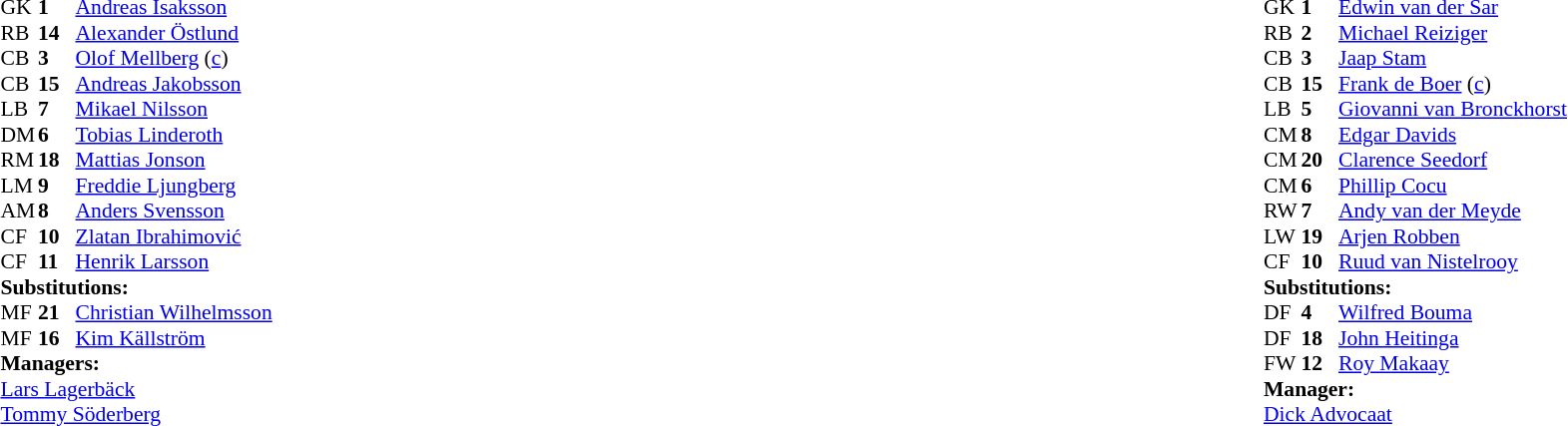<table style="width:100%;">
<tr>
<td style="vertical-align:top; width:40%;"><br><table style="font-size:90%" cellspacing="0" cellpadding="0">
<tr>
<th width="25"></th>
<th width="25"></th>
</tr>
<tr>
<td>GK</td>
<td><strong>1</strong></td>
<td><a href='#'>Andreas Isaksson</a></td>
</tr>
<tr>
<td>RB</td>
<td><strong>14</strong></td>
<td><a href='#'>Alexander Östlund</a></td>
<td></td>
</tr>
<tr>
<td>CB</td>
<td><strong>3</strong></td>
<td><a href='#'>Olof Mellberg</a> (<a href='#'>c</a>)</td>
</tr>
<tr>
<td>CB</td>
<td><strong>15</strong></td>
<td><a href='#'>Andreas Jakobsson</a></td>
</tr>
<tr>
<td>LB</td>
<td><strong>7</strong></td>
<td><a href='#'>Mikael Nilsson</a></td>
</tr>
<tr>
<td>DM</td>
<td><strong>6</strong></td>
<td><a href='#'>Tobias Linderoth</a></td>
</tr>
<tr>
<td>RM</td>
<td><strong>18</strong></td>
<td><a href='#'>Mattias Jonson</a></td>
<td></td>
<td></td>
</tr>
<tr>
<td>LM</td>
<td><strong>9</strong></td>
<td><a href='#'>Freddie Ljungberg</a></td>
</tr>
<tr>
<td>AM</td>
<td><strong>8</strong></td>
<td><a href='#'>Anders Svensson</a></td>
<td></td>
<td></td>
</tr>
<tr>
<td>CF</td>
<td><strong>10</strong></td>
<td><a href='#'>Zlatan Ibrahimović</a></td>
<td></td>
</tr>
<tr>
<td>CF</td>
<td><strong>11</strong></td>
<td><a href='#'>Henrik Larsson</a></td>
</tr>
<tr>
<td colspan=3><strong>Substitutions:</strong></td>
</tr>
<tr>
<td>MF</td>
<td><strong>21</strong></td>
<td><a href='#'>Christian Wilhelmsson</a></td>
<td></td>
<td></td>
</tr>
<tr>
<td>MF</td>
<td><strong>16</strong></td>
<td><a href='#'>Kim Källström</a></td>
<td></td>
<td></td>
</tr>
<tr>
<td colspan=3><strong>Managers:</strong></td>
</tr>
<tr>
<td colspan=3><a href='#'>Lars Lagerbäck</a><br><a href='#'>Tommy Söderberg</a></td>
</tr>
</table>
</td>
<td valign="top"></td>
<td style="vertical-align:top; width:50%;"><br><table style="font-size:90%; margin:auto;" cellspacing="0" cellpadding="0">
<tr>
<th width=25></th>
<th width=25></th>
</tr>
<tr>
<td>GK</td>
<td><strong>1</strong></td>
<td><a href='#'>Edwin van der Sar</a></td>
</tr>
<tr>
<td>RB</td>
<td><strong>2</strong></td>
<td><a href='#'>Michael Reiziger</a></td>
</tr>
<tr>
<td>CB</td>
<td><strong>3</strong></td>
<td><a href='#'>Jaap Stam</a></td>
</tr>
<tr>
<td>CB</td>
<td><strong>15</strong></td>
<td><a href='#'>Frank de Boer</a> (<a href='#'>c</a>)</td>
<td></td>
<td></td>
</tr>
<tr>
<td>LB</td>
<td><strong>5</strong></td>
<td><a href='#'>Giovanni van Bronckhorst</a></td>
</tr>
<tr>
<td>CM</td>
<td><strong>8</strong></td>
<td><a href='#'>Edgar Davids</a></td>
<td></td>
<td></td>
</tr>
<tr>
<td>CM</td>
<td><strong>20</strong></td>
<td><a href='#'>Clarence Seedorf</a></td>
</tr>
<tr>
<td>CM</td>
<td><strong>6</strong></td>
<td><a href='#'>Phillip Cocu</a></td>
</tr>
<tr>
<td>RW</td>
<td><strong>7</strong></td>
<td><a href='#'>Andy van der Meyde</a></td>
<td></td>
<td></td>
</tr>
<tr>
<td>LW</td>
<td><strong>19</strong></td>
<td><a href='#'>Arjen Robben</a></td>
</tr>
<tr>
<td>CF</td>
<td><strong>10</strong></td>
<td><a href='#'>Ruud van Nistelrooy</a></td>
</tr>
<tr>
<td colspan=3><strong>Substitutions:</strong></td>
</tr>
<tr>
<td>DF</td>
<td><strong>4</strong></td>
<td><a href='#'>Wilfred Bouma</a></td>
<td></td>
<td></td>
</tr>
<tr>
<td>DF</td>
<td><strong>18</strong></td>
<td><a href='#'>John Heitinga</a></td>
<td></td>
<td></td>
</tr>
<tr>
<td>FW</td>
<td><strong>12</strong></td>
<td><a href='#'>Roy Makaay</a></td>
<td></td>
<td></td>
</tr>
<tr>
<td colspan=3><strong>Manager:</strong></td>
</tr>
<tr>
<td colspan=3><a href='#'>Dick Advocaat</a></td>
</tr>
</table>
</td>
</tr>
</table>
